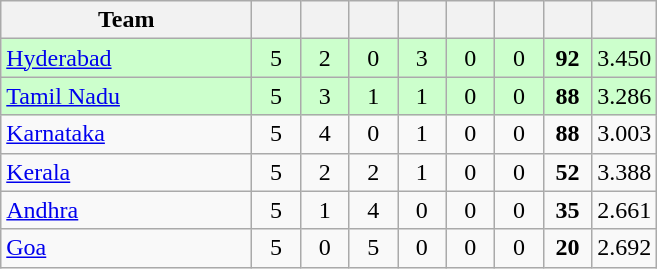<table class="wikitable" style="text-align:center">
<tr>
<th style="width:160px">Team</th>
<th style="width:25px"></th>
<th style="width:25px"></th>
<th style="width:25px"></th>
<th style="width:25px"></th>
<th style="width:25px"></th>
<th style="width:25px"></th>
<th style="width:25px"></th>
<th style="width:25px;"></th>
</tr>
<tr style="background:#cfc;">
<td style="text-align:left"><a href='#'>Hyderabad</a></td>
<td>5</td>
<td>2</td>
<td>0</td>
<td>3</td>
<td>0</td>
<td>0</td>
<td><strong>92</strong></td>
<td>3.450</td>
</tr>
<tr style="background:#cfc;">
<td style="text-align:left"><a href='#'>Tamil Nadu</a></td>
<td>5</td>
<td>3</td>
<td>1</td>
<td>1</td>
<td>0</td>
<td>0</td>
<td><strong>88</strong></td>
<td>3.286</td>
</tr>
<tr>
<td style="text-align:left"><a href='#'>Karnataka</a></td>
<td>5</td>
<td>4</td>
<td>0</td>
<td>1</td>
<td>0</td>
<td>0</td>
<td><strong>88</strong></td>
<td>3.003</td>
</tr>
<tr>
<td style="text-align:left"><a href='#'>Kerala</a></td>
<td>5</td>
<td>2</td>
<td>2</td>
<td>1</td>
<td>0</td>
<td>0</td>
<td><strong>52</strong></td>
<td>3.388</td>
</tr>
<tr>
<td style="text-align:left"><a href='#'>Andhra</a></td>
<td>5</td>
<td>1</td>
<td>4</td>
<td>0</td>
<td>0</td>
<td>0</td>
<td><strong>35</strong></td>
<td>2.661</td>
</tr>
<tr>
<td style="text-align:left"><a href='#'>Goa</a></td>
<td>5</td>
<td>0</td>
<td>5</td>
<td>0</td>
<td>0</td>
<td>0</td>
<td><strong>20</strong></td>
<td>2.692</td>
</tr>
</table>
